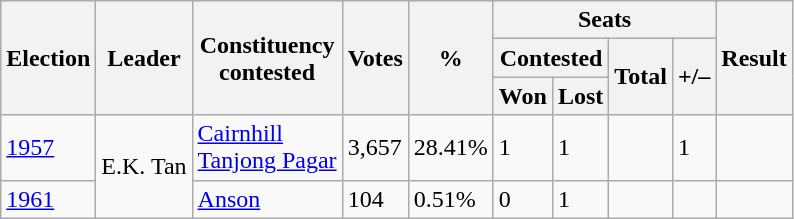<table class="wikitable style="text-align: center;">
<tr>
<th rowspan=3>Election</th>
<th rowspan=3>Leader</th>
<th rowspan=3>Constituency<br>contested</th>
<th rowspan=3>Votes</th>
<th rowspan=3>%</th>
<th colspan=4>Seats</th>
<th rowspan=3>Result</th>
</tr>
<tr>
<th colspan=2>Contested</th>
<th rowspan=2>Total</th>
<th rowspan=2>+/–</th>
</tr>
<tr>
<th>Won</th>
<th>Lost</th>
</tr>
<tr>
<td><a href='#'>1957</a></td>
<td rowspan=2>E.K. Tan</td>
<td><a href='#'>Cairnhill</a><br><a href='#'>Tanjong Pagar</a></td>
<td>3,657</td>
<td>28.41%</td>
<td>1</td>
<td>1</td>
<td></td>
<td> 1</td>
<td></td>
</tr>
<tr>
<td><a href='#'>1961</a></td>
<td><a href='#'>Anson</a></td>
<td>104</td>
<td>0.51%</td>
<td>0</td>
<td>1</td>
<td></td>
<td></td>
<td></td>
</tr>
</table>
